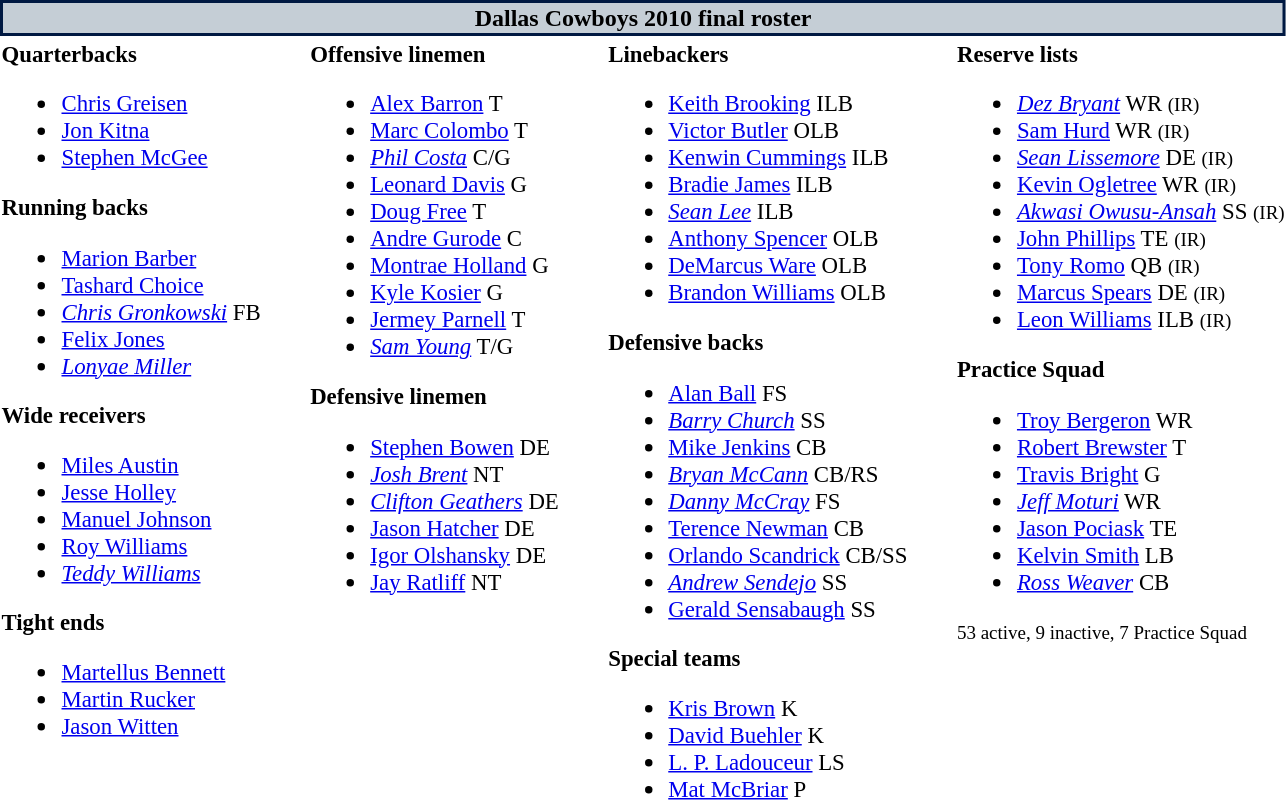<table class="toccolours" style="text-align: left;">
<tr>
<th colspan="7" style="background:#c5ced6; color:black; border: 2px solid #001942; text-align: center;">Dallas Cowboys 2010 final roster</th>
</tr>
<tr>
<td style="font-size:95%; vertical-align:top;"><strong>Quarterbacks</strong><br><ul><li> <a href='#'>Chris Greisen</a></li><li> <a href='#'>Jon Kitna</a></li><li> <a href='#'>Stephen McGee</a></li></ul><strong>Running backs</strong><ul><li> <a href='#'>Marion Barber</a></li><li> <a href='#'>Tashard Choice</a></li><li> <em><a href='#'>Chris Gronkowski</a></em> FB</li><li> <a href='#'>Felix Jones</a></li><li> <em><a href='#'>Lonyae Miller</a></em></li></ul><strong>Wide receivers</strong><ul><li> <a href='#'>Miles Austin</a></li><li> <a href='#'>Jesse Holley</a></li><li> <a href='#'>Manuel Johnson</a></li><li> <a href='#'>Roy Williams</a></li><li> <em><a href='#'>Teddy Williams</a></em></li></ul><strong>Tight ends</strong><ul><li> <a href='#'>Martellus Bennett</a></li><li> <a href='#'>Martin Rucker</a></li><li> <a href='#'>Jason Witten</a></li></ul></td>
<td style="width: 25px;"></td>
<td style="font-size:95%; vertical-align:top;"><strong>Offensive linemen</strong><br><ul><li> <a href='#'>Alex Barron</a> T</li><li> <a href='#'>Marc Colombo</a> T</li><li> <em><a href='#'>Phil Costa</a></em> C/G</li><li> <a href='#'>Leonard Davis</a> G</li><li> <a href='#'>Doug Free</a> T</li><li> <a href='#'>Andre Gurode</a> C</li><li> <a href='#'>Montrae Holland</a> G</li><li> <a href='#'>Kyle Kosier</a> G</li><li> <a href='#'>Jermey Parnell</a> T</li><li> <em><a href='#'>Sam Young</a></em> T/G</li></ul><strong>Defensive linemen</strong><ul><li> <a href='#'>Stephen Bowen</a> DE</li><li> <em><a href='#'>Josh Brent</a></em> NT</li><li> <em><a href='#'>Clifton Geathers</a></em> DE</li><li> <a href='#'>Jason Hatcher</a> DE</li><li> <a href='#'>Igor Olshansky</a> DE</li><li> <a href='#'>Jay Ratliff</a> NT</li></ul></td>
<td style="width: 25px;"></td>
<td style="font-size:95%; vertical-align:top;"><strong>Linebackers</strong><br><ul><li> <a href='#'>Keith Brooking</a> ILB</li><li> <a href='#'>Victor Butler</a> OLB</li><li> <a href='#'>Kenwin Cummings</a> ILB</li><li> <a href='#'>Bradie James</a> ILB</li><li> <em><a href='#'>Sean Lee</a></em> ILB</li><li> <a href='#'>Anthony Spencer</a> OLB</li><li> <a href='#'>DeMarcus Ware</a> OLB</li><li> <a href='#'>Brandon Williams</a> OLB</li></ul><strong>Defensive backs</strong><ul><li> <a href='#'>Alan Ball</a> FS</li><li> <em><a href='#'>Barry Church</a></em> SS</li><li> <a href='#'>Mike Jenkins</a> CB</li><li> <em><a href='#'>Bryan McCann</a></em> CB/RS</li><li> <em><a href='#'>Danny McCray</a></em> FS</li><li> <a href='#'>Terence Newman</a> CB</li><li> <a href='#'>Orlando Scandrick</a> CB/SS</li><li> <em><a href='#'>Andrew Sendejo</a></em> SS</li><li> <a href='#'>Gerald Sensabaugh</a> SS</li></ul><strong>Special teams</strong><ul><li> <a href='#'>Kris Brown</a> K</li><li> <a href='#'>David Buehler</a> K</li><li> <a href='#'>L. P. Ladouceur</a> LS</li><li> <a href='#'>Mat McBriar</a> P</li></ul></td>
<td style="width: 25px;"></td>
<td style="font-size:95%; vertical-align:top;"><strong>Reserve lists</strong><br><ul><li> <em><a href='#'>Dez Bryant</a></em> WR <small>(IR)</small> </li><li> <a href='#'>Sam Hurd</a> WR <small>(IR)</small> </li><li> <em><a href='#'>Sean Lissemore</a></em> DE <small>(IR)</small> </li><li> <a href='#'>Kevin Ogletree</a> WR <small>(IR)</small> </li><li> <em><a href='#'>Akwasi Owusu-Ansah</a></em> SS <small>(IR)</small> </li><li> <a href='#'>John Phillips</a> TE <small>(IR)</small> </li><li> <a href='#'>Tony Romo</a> QB <small>(IR)</small> </li><li> <a href='#'>Marcus Spears</a> DE <small>(IR)</small> </li><li> <a href='#'>Leon Williams</a> ILB <small>(IR)</small> </li></ul><strong>Practice Squad</strong><ul><li> <a href='#'>Troy Bergeron</a> WR</li><li> <a href='#'>Robert Brewster</a> T</li><li> <a href='#'>Travis Bright</a> G</li><li> <em><a href='#'>Jeff Moturi</a></em> WR</li><li> <a href='#'>Jason Pociask</a> TE</li><li> <a href='#'>Kelvin Smith</a> LB</li><li> <em><a href='#'>Ross Weaver</a></em> CB</li></ul><small>53 active, 9 inactive, 7 Practice Squad</small></td>
</tr>
</table>
